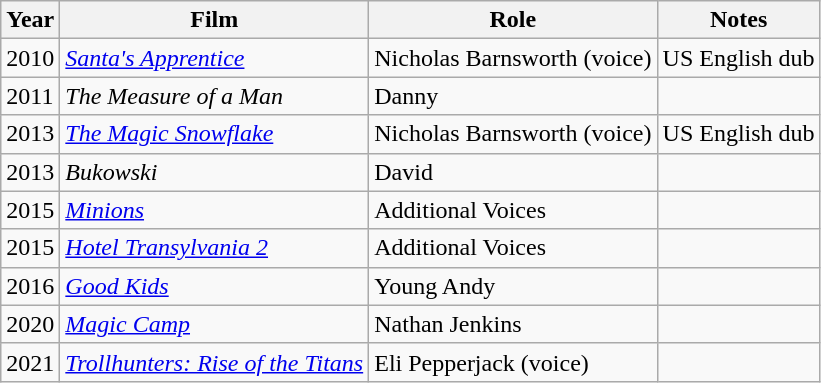<table class="wikitable sortable">
<tr>
<th>Year</th>
<th>Film</th>
<th>Role</th>
<th class="">Notes</th>
</tr>
<tr>
<td>2010</td>
<td><em><a href='#'>Santa's Apprentice</a></em></td>
<td>Nicholas Barnsworth (voice)</td>
<td>US English dub</td>
</tr>
<tr>
<td>2011</td>
<td><em>The Measure of a Man</em></td>
<td>Danny</td>
<td></td>
</tr>
<tr>
<td>2013</td>
<td><em><a href='#'>The Magic Snowflake</a></em></td>
<td>Nicholas Barnsworth (voice)</td>
<td>US English dub</td>
</tr>
<tr>
<td>2013</td>
<td><em>Bukowski</em></td>
<td>David</td>
<td></td>
</tr>
<tr>
<td>2015</td>
<td><em><a href='#'>Minions</a></em></td>
<td>Additional Voices</td>
<td></td>
</tr>
<tr>
<td>2015</td>
<td><em><a href='#'>Hotel Transylvania 2</a></em></td>
<td>Additional Voices</td>
<td></td>
</tr>
<tr>
<td>2016</td>
<td><em><a href='#'>Good Kids</a></em></td>
<td>Young Andy</td>
<td></td>
</tr>
<tr>
<td>2020</td>
<td><em><a href='#'>Magic Camp</a></em></td>
<td>Nathan Jenkins</td>
<td></td>
</tr>
<tr>
<td>2021</td>
<td><em><a href='#'>Trollhunters: Rise of the Titans</a></em></td>
<td>Eli Pepperjack (voice)</td>
<td></td>
</tr>
</table>
